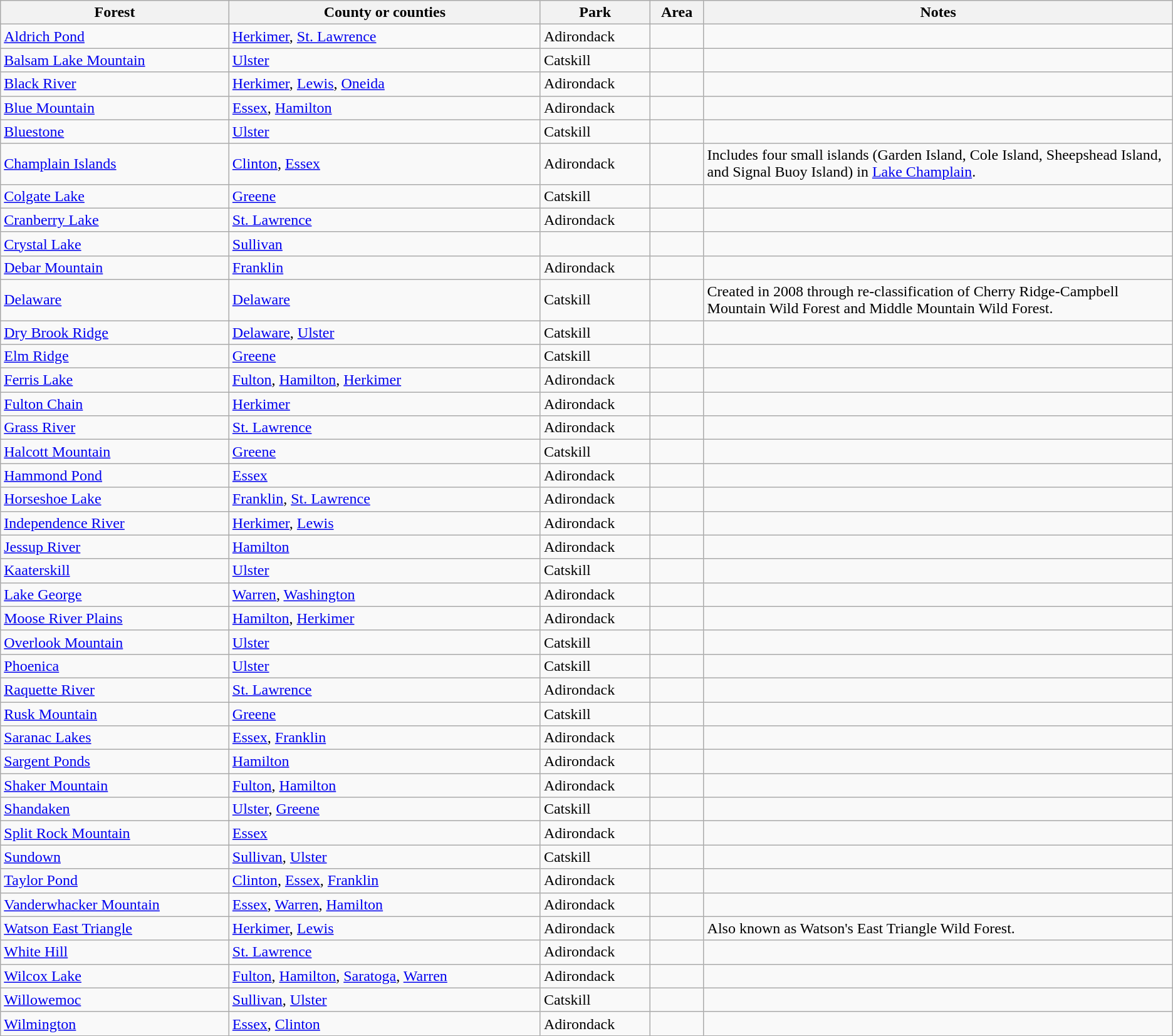<table class="sortable wikitable">
<tr>
<th scope="col" width="*;">Forest</th>
<th scope="col" width="*;">County or counties</th>
<th scope="col" width="*;">Park</th>
<th scope="col" width="*;">Area</th>
<th scope="col" width="40%" class="unsortable">Notes</th>
</tr>
<tr>
<td><a href='#'>Aldrich Pond</a></td>
<td><a href='#'>Herkimer</a>, <a href='#'>St. Lawrence</a></td>
<td>Adirondack</td>
<td></td>
<td></td>
</tr>
<tr>
<td><a href='#'>Balsam Lake Mountain</a></td>
<td><a href='#'>Ulster</a></td>
<td>Catskill</td>
<td></td>
<td></td>
</tr>
<tr>
<td><a href='#'>Black River</a></td>
<td><a href='#'>Herkimer</a>, <a href='#'>Lewis</a>, <a href='#'>Oneida</a></td>
<td>Adirondack</td>
<td></td>
<td></td>
</tr>
<tr>
<td><a href='#'>Blue Mountain</a></td>
<td><a href='#'>Essex</a>, <a href='#'>Hamilton</a></td>
<td>Adirondack</td>
<td></td>
<td></td>
</tr>
<tr>
<td><a href='#'>Bluestone</a></td>
<td><a href='#'>Ulster</a></td>
<td>Catskill</td>
<td></td>
<td></td>
</tr>
<tr>
<td><a href='#'>Champlain Islands</a></td>
<td><a href='#'>Clinton</a>, <a href='#'>Essex</a></td>
<td>Adirondack</td>
<td></td>
<td>Includes four small islands (Garden Island, Cole Island, Sheepshead Island, and Signal Buoy Island) in <a href='#'>Lake Champlain</a>.</td>
</tr>
<tr>
<td><a href='#'>Colgate Lake</a></td>
<td><a href='#'>Greene</a></td>
<td>Catskill</td>
<td></td>
<td></td>
</tr>
<tr>
<td><a href='#'>Cranberry Lake</a></td>
<td><a href='#'>St. Lawrence</a></td>
<td>Adirondack</td>
<td></td>
<td></td>
</tr>
<tr>
<td><a href='#'>Crystal Lake</a></td>
<td><a href='#'>Sullivan</a></td>
<td></td>
<td></td>
<td></td>
</tr>
<tr>
<td><a href='#'>Debar Mountain</a></td>
<td><a href='#'>Franklin</a></td>
<td>Adirondack</td>
<td></td>
<td></td>
</tr>
<tr>
<td><a href='#'>Delaware</a></td>
<td><a href='#'>Delaware</a></td>
<td>Catskill</td>
<td></td>
<td>Created in 2008 through re-classification of Cherry Ridge-Campbell Mountain Wild Forest and Middle Mountain Wild Forest.</td>
</tr>
<tr>
<td><a href='#'>Dry Brook Ridge</a></td>
<td><a href='#'>Delaware</a>, <a href='#'>Ulster</a></td>
<td>Catskill</td>
<td></td>
<td></td>
</tr>
<tr>
<td><a href='#'>Elm Ridge</a></td>
<td><a href='#'>Greene</a></td>
<td>Catskill</td>
<td></td>
<td></td>
</tr>
<tr>
<td><a href='#'>Ferris Lake</a></td>
<td><a href='#'>Fulton</a>, <a href='#'>Hamilton</a>, <a href='#'>Herkimer</a></td>
<td>Adirondack</td>
<td></td>
<td></td>
</tr>
<tr>
<td><a href='#'>Fulton Chain</a></td>
<td><a href='#'>Herkimer</a></td>
<td>Adirondack</td>
<td></td>
<td></td>
</tr>
<tr>
<td><a href='#'>Grass River</a></td>
<td><a href='#'>St. Lawrence</a></td>
<td>Adirondack</td>
<td></td>
<td></td>
</tr>
<tr>
<td><a href='#'>Halcott Mountain</a></td>
<td><a href='#'>Greene</a></td>
<td>Catskill</td>
<td></td>
<td></td>
</tr>
<tr>
<td><a href='#'>Hammond Pond</a></td>
<td><a href='#'>Essex</a></td>
<td>Adirondack</td>
<td></td>
<td></td>
</tr>
<tr>
<td><a href='#'>Horseshoe Lake</a></td>
<td><a href='#'>Franklin</a>, <a href='#'>St. Lawrence</a></td>
<td>Adirondack</td>
<td></td>
<td></td>
</tr>
<tr>
<td><a href='#'>Independence River</a></td>
<td><a href='#'>Herkimer</a>, <a href='#'>Lewis</a></td>
<td>Adirondack</td>
<td></td>
<td></td>
</tr>
<tr>
<td><a href='#'>Jessup River</a></td>
<td><a href='#'>Hamilton</a></td>
<td>Adirondack</td>
<td></td>
<td></td>
</tr>
<tr>
<td><a href='#'>Kaaterskill</a></td>
<td><a href='#'>Ulster</a></td>
<td>Catskill</td>
<td></td>
<td></td>
</tr>
<tr>
<td><a href='#'>Lake George</a></td>
<td><a href='#'>Warren</a>, <a href='#'>Washington</a></td>
<td>Adirondack</td>
<td></td>
<td></td>
</tr>
<tr>
<td><a href='#'>Moose River Plains</a></td>
<td><a href='#'>Hamilton</a>, <a href='#'>Herkimer</a></td>
<td>Adirondack</td>
<td></td>
<td></td>
</tr>
<tr>
<td><a href='#'>Overlook Mountain</a></td>
<td><a href='#'>Ulster</a></td>
<td>Catskill</td>
<td></td>
<td></td>
</tr>
<tr>
<td><a href='#'>Phoenica</a></td>
<td><a href='#'>Ulster</a></td>
<td>Catskill</td>
<td></td>
<td></td>
</tr>
<tr>
<td><a href='#'>Raquette River</a></td>
<td><a href='#'>St. Lawrence</a></td>
<td>Adirondack</td>
<td></td>
<td></td>
</tr>
<tr>
<td><a href='#'>Rusk Mountain</a></td>
<td><a href='#'>Greene</a></td>
<td>Catskill</td>
<td></td>
<td></td>
</tr>
<tr>
<td><a href='#'>Saranac Lakes</a></td>
<td><a href='#'>Essex</a>, <a href='#'>Franklin</a></td>
<td>Adirondack</td>
<td></td>
<td></td>
</tr>
<tr>
<td><a href='#'>Sargent Ponds</a></td>
<td><a href='#'>Hamilton</a></td>
<td>Adirondack</td>
<td></td>
<td></td>
</tr>
<tr>
<td><a href='#'>Shaker Mountain</a></td>
<td><a href='#'>Fulton</a>, <a href='#'>Hamilton</a></td>
<td>Adirondack</td>
<td></td>
<td></td>
</tr>
<tr>
<td><a href='#'>Shandaken</a></td>
<td><a href='#'>Ulster</a>, <a href='#'>Greene</a></td>
<td>Catskill</td>
<td></td>
<td></td>
</tr>
<tr>
<td><a href='#'>Split Rock Mountain</a></td>
<td><a href='#'>Essex</a></td>
<td>Adirondack</td>
<td></td>
<td></td>
</tr>
<tr>
<td><a href='#'>Sundown</a></td>
<td><a href='#'>Sullivan</a>, <a href='#'>Ulster</a></td>
<td>Catskill</td>
<td></td>
<td></td>
</tr>
<tr>
<td><a href='#'>Taylor Pond</a></td>
<td><a href='#'>Clinton</a>, <a href='#'>Essex</a>, <a href='#'>Franklin</a></td>
<td>Adirondack</td>
<td></td>
<td></td>
</tr>
<tr>
<td><a href='#'>Vanderwhacker Mountain</a></td>
<td><a href='#'>Essex</a>, <a href='#'>Warren</a>, <a href='#'>Hamilton</a></td>
<td>Adirondack</td>
<td></td>
<td></td>
</tr>
<tr>
<td><a href='#'>Watson East Triangle</a></td>
<td><a href='#'>Herkimer</a>, <a href='#'>Lewis</a></td>
<td>Adirondack</td>
<td></td>
<td>Also known as Watson's East Triangle Wild Forest.</td>
</tr>
<tr>
<td><a href='#'>White Hill</a></td>
<td><a href='#'>St. Lawrence</a></td>
<td>Adirondack</td>
<td></td>
<td></td>
</tr>
<tr>
<td><a href='#'>Wilcox Lake</a></td>
<td><a href='#'>Fulton</a>, <a href='#'>Hamilton</a>, <a href='#'>Saratoga</a>, <a href='#'>Warren</a></td>
<td>Adirondack</td>
<td style="white-space: nowrap;"></td>
<td></td>
</tr>
<tr>
<td><a href='#'>Willowemoc</a></td>
<td><a href='#'>Sullivan</a>, <a href='#'>Ulster</a></td>
<td>Catskill</td>
<td></td>
<td></td>
</tr>
<tr>
<td><a href='#'>Wilmington</a></td>
<td><a href='#'>Essex</a>, <a href='#'>Clinton</a></td>
<td>Adirondack</td>
<td></td>
<td></td>
</tr>
</table>
